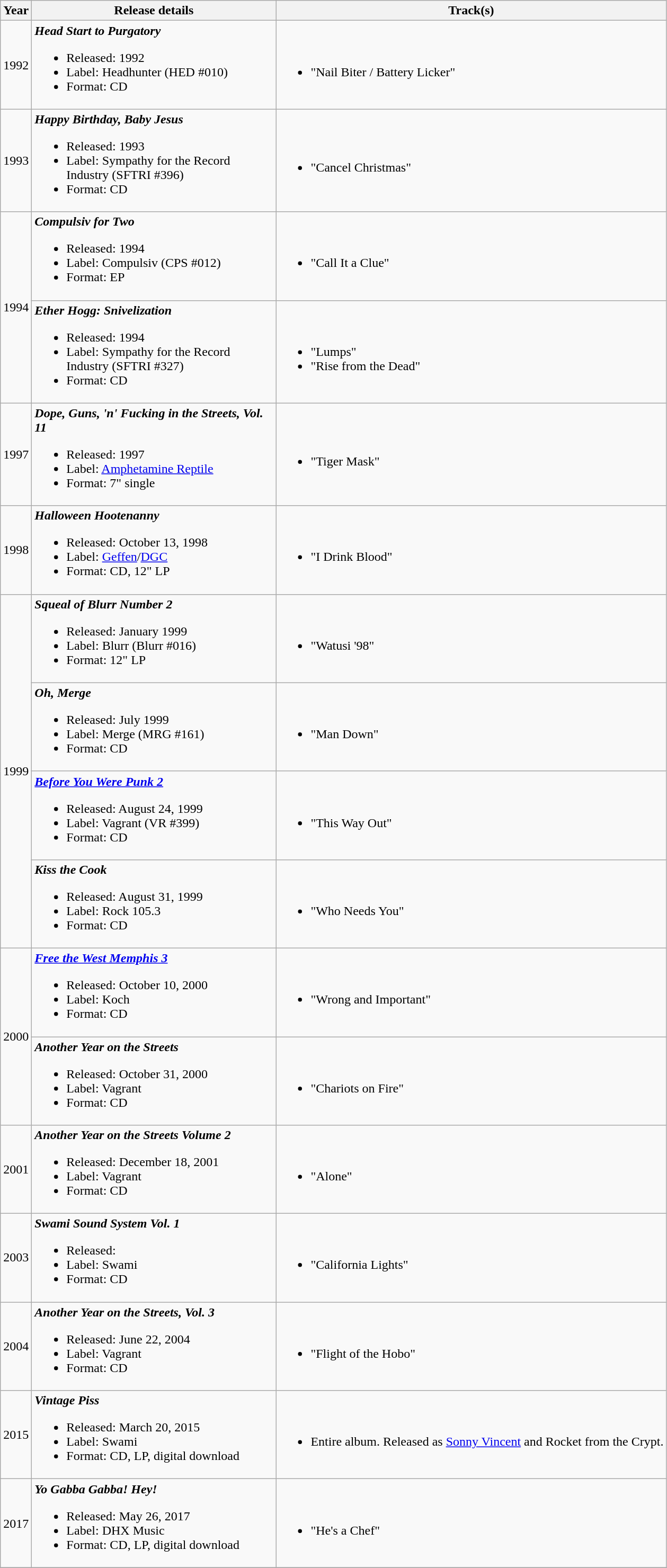<table class ="wikitable">
<tr>
<th>Year</th>
<th width="300">Release details</th>
<th>Track(s)</th>
</tr>
<tr>
<td>1992</td>
<td><strong><em>Head Start to Purgatory</em></strong><br><ul><li>Released: 1992</li><li>Label: Headhunter (HED #010)</li><li>Format: CD</li></ul></td>
<td><br><ul><li>"Nail Biter / Battery Licker"</li></ul></td>
</tr>
<tr>
<td>1993</td>
<td><strong><em>Happy Birthday, Baby Jesus</em></strong><br><ul><li>Released: 1993</li><li>Label: Sympathy for the Record Industry (SFTRI #396)</li><li>Format: CD</li></ul></td>
<td><br><ul><li>"Cancel Christmas"</li></ul></td>
</tr>
<tr>
<td rowspan="2">1994</td>
<td><strong><em>Compulsiv for Two</em></strong><br><ul><li>Released: 1994</li><li>Label: Compulsiv (CPS #012)</li><li>Format: EP</li></ul></td>
<td><br><ul><li>"Call It a Clue"</li></ul></td>
</tr>
<tr>
<td><strong><em>Ether Hogg: Snivelization</em></strong><br><ul><li>Released: 1994</li><li>Label: Sympathy for the Record Industry (SFTRI #327)</li><li>Format: CD</li></ul></td>
<td><br><ul><li>"Lumps"</li><li>"Rise from the Dead"</li></ul></td>
</tr>
<tr>
<td>1997</td>
<td><strong><em>Dope, Guns, 'n' Fucking in the Streets, Vol. 11</em></strong><br><ul><li>Released: 1997</li><li>Label: <a href='#'>Amphetamine Reptile</a></li><li>Format: 7" single</li></ul></td>
<td><br><ul><li>"Tiger Mask"</li></ul></td>
</tr>
<tr>
<td>1998</td>
<td><strong><em>Halloween Hootenanny</em></strong><br><ul><li>Released: October 13, 1998</li><li>Label: <a href='#'>Geffen</a>/<a href='#'>DGC</a></li><li>Format: CD, 12" LP</li></ul></td>
<td><br><ul><li>"I Drink Blood"</li></ul></td>
</tr>
<tr>
<td rowspan="4">1999</td>
<td><strong><em>Squeal of Blurr Number 2</em></strong><br><ul><li>Released: January 1999</li><li>Label: Blurr (Blurr #016)</li><li>Format: 12" LP</li></ul></td>
<td><br><ul><li>"Watusi '98"</li></ul></td>
</tr>
<tr>
<td><strong><em>Oh, Merge</em></strong><br><ul><li>Released: July 1999</li><li>Label: Merge (MRG #161)</li><li>Format: CD</li></ul></td>
<td><br><ul><li>"Man Down"</li></ul></td>
</tr>
<tr>
<td><strong><em><a href='#'>Before You Were Punk 2</a></em></strong><br><ul><li>Released: August 24, 1999</li><li>Label: Vagrant (VR #399)</li><li>Format: CD</li></ul></td>
<td><br><ul><li>"This Way Out"<br></li></ul></td>
</tr>
<tr>
<td><strong><em>Kiss the Cook</em></strong><br><ul><li>Released: August 31, 1999</li><li>Label: Rock 105.3</li><li>Format: CD</li></ul></td>
<td><br><ul><li>"Who Needs You"</li></ul></td>
</tr>
<tr>
<td rowspan="2">2000</td>
<td><strong><em><a href='#'>Free the West Memphis 3</a></em></strong><br><ul><li>Released: October 10, 2000</li><li>Label: Koch</li><li>Format: CD</li></ul></td>
<td><br><ul><li>"Wrong and Important"</li></ul></td>
</tr>
<tr>
<td><strong><em>Another Year on the Streets</em></strong><br><ul><li>Released: October 31, 2000</li><li>Label: Vagrant</li><li>Format: CD</li></ul></td>
<td><br><ul><li>"Chariots on Fire"</li></ul></td>
</tr>
<tr>
<td>2001</td>
<td><strong><em>Another Year on the Streets Volume 2</em></strong><br><ul><li>Released: December 18, 2001</li><li>Label: Vagrant</li><li>Format: CD</li></ul></td>
<td><br><ul><li>"Alone"</li></ul></td>
</tr>
<tr>
<td>2003</td>
<td><strong><em>Swami Sound System Vol. 1</em></strong><br><ul><li>Released:</li><li>Label: Swami</li><li>Format: CD</li></ul></td>
<td><br><ul><li>"California Lights"</li></ul></td>
</tr>
<tr>
<td>2004</td>
<td><strong><em>Another Year on the Streets, Vol. 3</em></strong><br><ul><li>Released: June 22, 2004</li><li>Label: Vagrant</li><li>Format: CD</li></ul></td>
<td><br><ul><li>"Flight of the Hobo"</li></ul></td>
</tr>
<tr>
<td>2015</td>
<td><strong><em>Vintage Piss</em></strong><br><ul><li>Released: March 20, 2015</li><li>Label: Swami</li><li>Format: CD, LP, digital download</li></ul></td>
<td><br><ul><li>Entire album. Released as <a href='#'>Sonny Vincent</a> and Rocket from the Crypt.</li></ul></td>
</tr>
<tr>
<td>2017</td>
<td><strong><em>Yo Gabba Gabba! Hey!</em></strong><br><ul><li>Released: May 26, 2017</li><li>Label: DHX Music</li><li>Format: CD, LP, digital download</li></ul></td>
<td><br><ul><li>"He's a Chef"</li></ul></td>
</tr>
<tr>
</tr>
</table>
